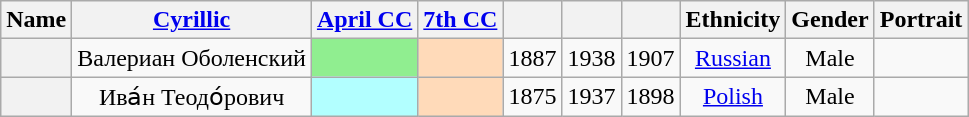<table class="wikitable sortable" style=text-align:center>
<tr>
<th scope="col">Name</th>
<th scope="col" class="unsortable"><a href='#'>Cyrillic</a></th>
<th scope="col"><a href='#'>April CC</a></th>
<th scope="col"><a href='#'>7th CC</a></th>
<th scope="col"></th>
<th scope="col"></th>
<th scope="col"></th>
<th scope="col">Ethnicity</th>
<th scope="col">Gender</th>
<th scope="col" class="unsortable">Portrait</th>
</tr>
<tr>
<th align="center" scope="row" style="font-weight:normal;"></th>
<td>Валериан Оболенский</td>
<td bgcolor = LightGreen></td>
<td bgcolor = PeachPuff></td>
<td>1887</td>
<td>1938</td>
<td>1907</td>
<td><a href='#'>Russian</a></td>
<td>Male</td>
<td></td>
</tr>
<tr>
<th align="center" scope="row" style="font-weight:normal;"></th>
<td>Ива́н Теодо́рович</td>
<td bgcolor = #B2FFFF></td>
<td bgcolor = PeachPuff></td>
<td>1875</td>
<td>1937</td>
<td>1898</td>
<td><a href='#'>Polish</a></td>
<td>Male</td>
<td></td>
</tr>
</table>
